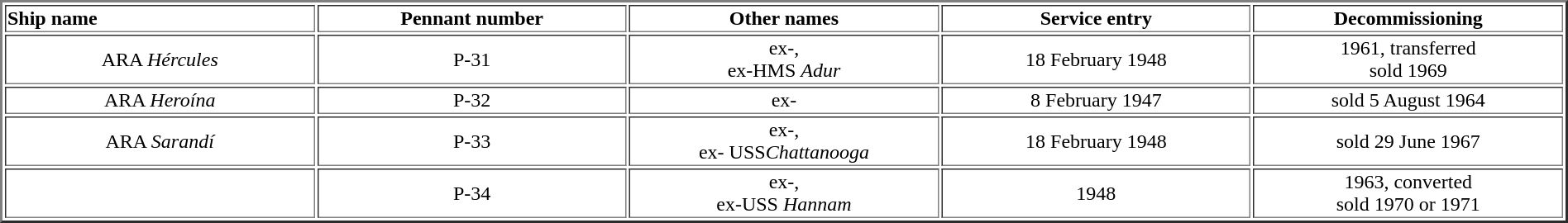<table width="100%" border="2">
<tr>
<th width="16%" align="left">Ship name</th>
<th width="16%" align="center">Pennant number</th>
<th width="16%" align="center">Other names</th>
<th width="16%" align="center">Service entry</th>
<th width="16%" align="center">Decommissioning</th>
</tr>
<tr>
<td align="center">ARA <em>Hércules</em></td>
<td align="center">P-31</td>
<td align="center">ex-,<br> ex-HMS <em>Adur</em></td>
<td align="center">18 February 1948</td>
<td align="center">1961, transferred<br>sold 1969</td>
</tr>
<tr>
<td align="center">ARA <em>Heroína</em></td>
<td align="center">P-32</td>
<td align="center">ex-</td>
<td align="center">8 February 1947</td>
<td align="center">sold 5 August 1964</td>
</tr>
<tr>
<td align="center">ARA <em>Sarandí</em></td>
<td align="center">P-33</td>
<td align="center">ex-,<br> ex- USS<em>Chattanooga</em></td>
<td align="center">18 February 1948</td>
<td align="center">sold 29 June 1967</td>
</tr>
<tr>
<td align="center"></td>
<td align="center">P-34</td>
<td align="center">ex-,<br> ex-USS <em>Hannam</em></td>
<td align="center">1948</td>
<td align="center">1963, converted<br>sold 1970 or 1971</td>
</tr>
</table>
